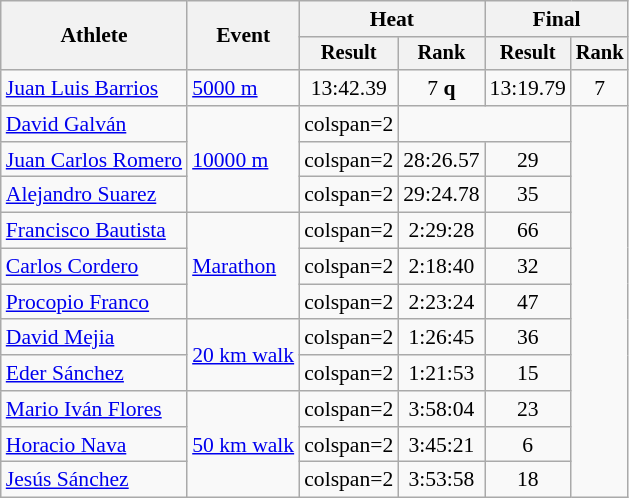<table class=wikitable style="font-size:90%">
<tr>
<th rowspan="2">Athlete</th>
<th rowspan="2">Event</th>
<th colspan="2">Heat</th>
<th colspan="2">Final</th>
</tr>
<tr style="font-size:95%">
<th>Result</th>
<th>Rank</th>
<th>Result</th>
<th>Rank</th>
</tr>
<tr align=center>
<td align=left><a href='#'>Juan Luis Barrios</a></td>
<td align=left><a href='#'>5000 m</a></td>
<td>13:42.39</td>
<td>7 <strong>q</strong></td>
<td>13:19.79</td>
<td>7</td>
</tr>
<tr align=center>
<td align=left><a href='#'>David Galván</a></td>
<td align=left rowspan=3><a href='#'>10000 m</a></td>
<td>colspan=2 </td>
<td colspan=2></td>
</tr>
<tr align=center>
<td align=left><a href='#'>Juan Carlos Romero</a></td>
<td>colspan=2 </td>
<td>28:26.57</td>
<td>29</td>
</tr>
<tr align=center>
<td align=left><a href='#'>Alejandro Suarez</a></td>
<td>colspan=2 </td>
<td>29:24.78</td>
<td>35</td>
</tr>
<tr align=center>
<td align=left><a href='#'>Francisco Bautista</a></td>
<td align=left rowspan=3><a href='#'>Marathon</a></td>
<td>colspan=2 </td>
<td>2:29:28</td>
<td>66</td>
</tr>
<tr align=center>
<td align=left><a href='#'>Carlos Cordero</a></td>
<td>colspan=2 </td>
<td>2:18:40</td>
<td>32</td>
</tr>
<tr align=center>
<td align=left><a href='#'>Procopio Franco</a></td>
<td>colspan=2 </td>
<td>2:23:24</td>
<td>47</td>
</tr>
<tr align=center>
<td align=left><a href='#'>David Mejia</a></td>
<td align=left rowspan=2><a href='#'>20 km walk</a></td>
<td>colspan=2 </td>
<td>1:26:45</td>
<td>36</td>
</tr>
<tr align=center>
<td align=left><a href='#'>Eder Sánchez</a></td>
<td>colspan=2 </td>
<td>1:21:53</td>
<td>15</td>
</tr>
<tr align=center>
<td align=left><a href='#'>Mario Iván Flores</a></td>
<td align=left rowspan=3><a href='#'>50 km walk</a></td>
<td>colspan=2 </td>
<td>3:58:04</td>
<td>23</td>
</tr>
<tr align=center>
<td align=left><a href='#'>Horacio Nava</a></td>
<td>colspan=2 </td>
<td>3:45:21</td>
<td>6</td>
</tr>
<tr align=center>
<td align=left><a href='#'>Jesús Sánchez</a></td>
<td>colspan=2 </td>
<td>3:53:58</td>
<td>18</td>
</tr>
</table>
